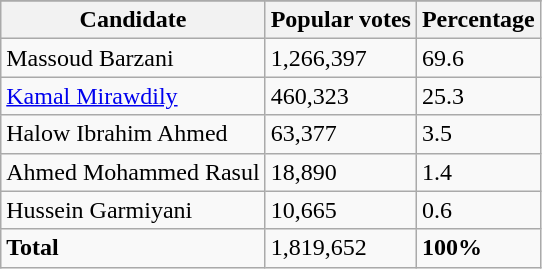<table class="wikitable">
<tr style="background-color:#C9C9C9">
</tr>
<tr>
<th>Candidate</th>
<th>Popular votes</th>
<th>Percentage</th>
</tr>
<tr>
<td>Massoud Barzani</td>
<td>1,266,397</td>
<td>69.6</td>
</tr>
<tr>
<td><a href='#'>Kamal Mirawdily</a></td>
<td>460,323</td>
<td>25.3</td>
</tr>
<tr>
<td>Halow Ibrahim Ahmed</td>
<td>63,377</td>
<td>3.5</td>
</tr>
<tr>
<td>Ahmed Mohammed Rasul</td>
<td>18,890</td>
<td>1.4</td>
</tr>
<tr>
<td>Hussein Garmiyani</td>
<td>10,665</td>
<td>0.6</td>
</tr>
<tr>
<td><strong>Total</strong></td>
<td>1,819,652 </td>
<td><strong>100%</strong></td>
</tr>
</table>
